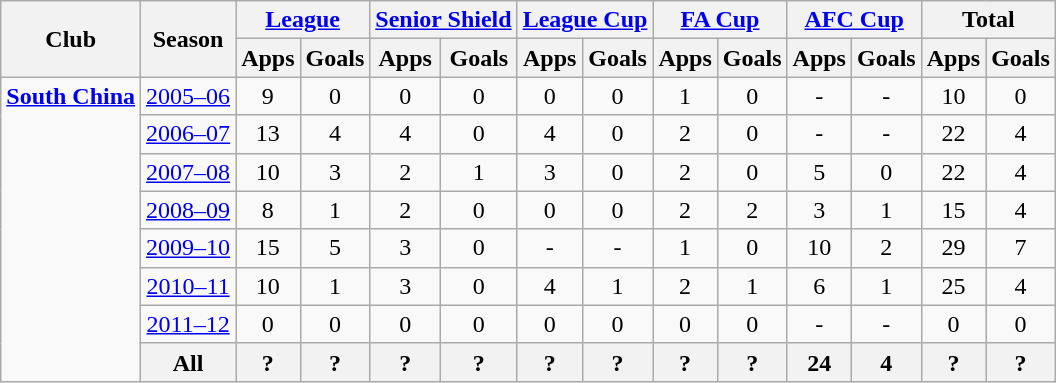<table class="wikitable" style="text-align: center;">
<tr>
<th rowspan=2>Club</th>
<th rowspan=2>Season</th>
<th colspan=2><a href='#'>League</a></th>
<th colspan=2><a href='#'>Senior Shield</a></th>
<th colspan=2><a href='#'>League Cup</a></th>
<th colspan=2><a href='#'>FA Cup</a></th>
<th colspan=2><a href='#'>AFC Cup</a></th>
<th colspan=2>Total</th>
</tr>
<tr>
<th>Apps</th>
<th>Goals</th>
<th>Apps</th>
<th>Goals</th>
<th>Apps</th>
<th>Goals</th>
<th>Apps</th>
<th>Goals</th>
<th>Apps</th>
<th>Goals</th>
<th>Apps</th>
<th>Goals</th>
</tr>
<tr>
<td rowspan=8 valign="top"><strong><a href='#'>South China</a></strong></td>
<td><a href='#'>2005–06</a></td>
<td>9</td>
<td>0</td>
<td>0</td>
<td>0</td>
<td>0</td>
<td>0</td>
<td>1</td>
<td>0</td>
<td>-</td>
<td>-</td>
<td>10</td>
<td>0</td>
</tr>
<tr>
<td><a href='#'>2006–07</a></td>
<td>13</td>
<td>4</td>
<td>4</td>
<td>0</td>
<td>4</td>
<td>0</td>
<td>2</td>
<td>0</td>
<td>-</td>
<td>-</td>
<td>22</td>
<td>4</td>
</tr>
<tr>
<td><a href='#'>2007–08</a></td>
<td>10</td>
<td>3</td>
<td>2</td>
<td>1</td>
<td>3</td>
<td>0</td>
<td>2</td>
<td>0</td>
<td>5</td>
<td>0</td>
<td>22</td>
<td>4</td>
</tr>
<tr>
<td><a href='#'>2008–09</a></td>
<td>8</td>
<td>1</td>
<td>2</td>
<td>0</td>
<td>0</td>
<td>0</td>
<td>2</td>
<td>2</td>
<td>3</td>
<td>1</td>
<td>15</td>
<td>4</td>
</tr>
<tr>
<td><a href='#'>2009–10</a></td>
<td>15</td>
<td>5</td>
<td>3</td>
<td>0</td>
<td>-</td>
<td>-</td>
<td>1</td>
<td>0</td>
<td>10</td>
<td>2</td>
<td>29</td>
<td>7</td>
</tr>
<tr>
<td><a href='#'>2010–11</a></td>
<td>10</td>
<td>1</td>
<td>3</td>
<td>0</td>
<td>4</td>
<td>1</td>
<td>2</td>
<td>1</td>
<td>6</td>
<td>1</td>
<td>25</td>
<td>4</td>
</tr>
<tr>
<td><a href='#'>2011–12</a></td>
<td>0</td>
<td>0</td>
<td>0</td>
<td>0</td>
<td>0</td>
<td>0</td>
<td>0</td>
<td>0</td>
<td>-</td>
<td>-</td>
<td>0</td>
<td>0</td>
</tr>
<tr>
<th>All</th>
<th>?</th>
<th>?</th>
<th>?</th>
<th>?</th>
<th>?</th>
<th>?</th>
<th>?</th>
<th>?</th>
<th>24</th>
<th>4</th>
<th>?</th>
<th>?</th>
</tr>
</table>
